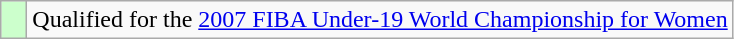<table class="wikitable">
<tr>
<td width=10px bgcolor="#ccffcc"></td>
<td>Qualified for the <a href='#'>2007 FIBA Under-19 World Championship for Women</a></td>
</tr>
</table>
